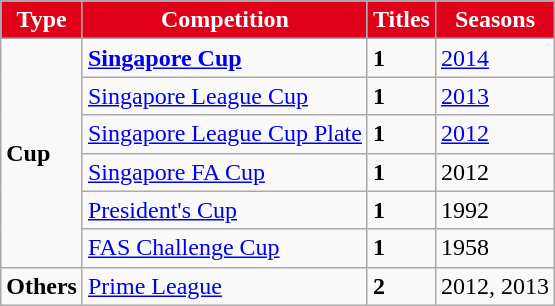<table class="wikitable">
<tr>
<th style="background:#e1001a; color:white; text-align:center;">Type</th>
<th style="background:#e1001a; color:white; text-align:center;"><strong>Competition</strong></th>
<th style="background:#e1001a; color:white; text-align:center;"><strong>Titles</strong></th>
<th style="background:#e1001a; color:white; text-align:center;"><strong>Seasons</strong></th>
</tr>
<tr>
<td rowspan="6"><strong>Cup</strong></td>
<td><strong><a href='#'>Singapore Cup</a></strong></td>
<td><strong>1</strong></td>
<td><a href='#'>2014</a></td>
</tr>
<tr>
<td><a href='#'>Singapore League Cup</a></td>
<td><strong>1</strong></td>
<td><a href='#'>2013</a></td>
</tr>
<tr>
<td><a href='#'>Singapore League Cup Plate</a></td>
<td><strong>1</strong></td>
<td><a href='#'>2012</a></td>
</tr>
<tr>
<td><a href='#'>Singapore FA Cup</a></td>
<td><strong>1</strong></td>
<td>2012</td>
</tr>
<tr>
<td><a href='#'>President's Cup</a></td>
<td><strong>1</strong></td>
<td>1992</td>
</tr>
<tr>
<td><a href='#'>FAS Challenge Cup</a></td>
<td><strong>1</strong></td>
<td>1958</td>
</tr>
<tr>
<td><strong>Others</strong></td>
<td><a href='#'>Prime League</a></td>
<td><strong>2</strong></td>
<td>2012, 2013</td>
</tr>
</table>
